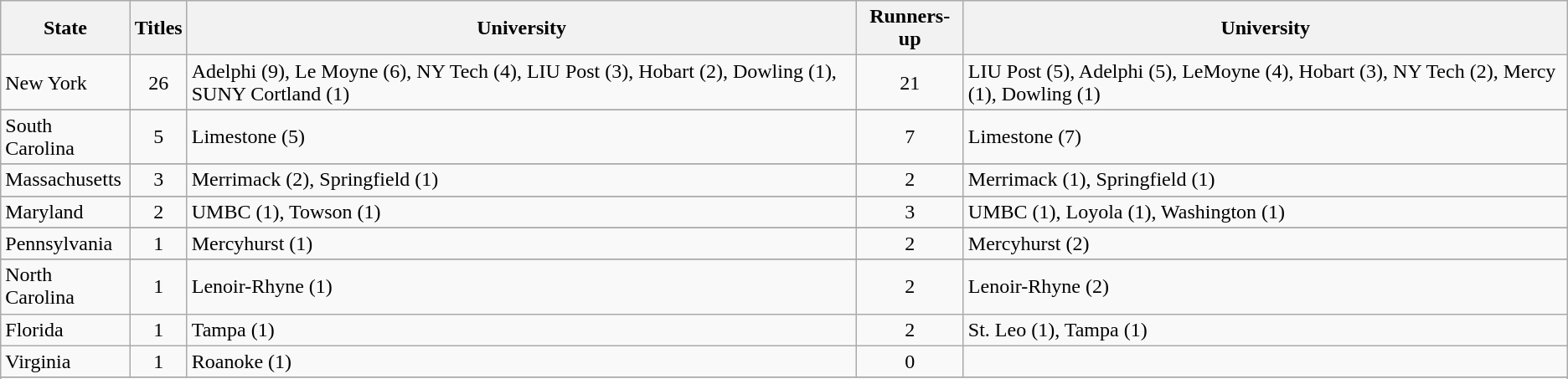<table class="wikitable sortable">
<tr>
<th>State</th>
<th>Titles</th>
<th>University</th>
<th>Runners-up</th>
<th>University</th>
</tr>
<tr>
<td> New York</td>
<td align=center>26</td>
<td>Adelphi (9), Le Moyne (6), NY Tech (4), LIU Post (3), Hobart (2), Dowling (1), SUNY Cortland (1)</td>
<td align=center>21</td>
<td>LIU Post (5), Adelphi (5), LeMoyne (4), Hobart (3), NY Tech (2), Mercy (1), Dowling (1)</td>
</tr>
<tr>
</tr>
<tr>
<td> South Carolina</td>
<td align=center>5</td>
<td>Limestone (5)</td>
<td align=center>7</td>
<td>Limestone (7)</td>
</tr>
<tr>
</tr>
<tr>
<td> Massachusetts</td>
<td align=center>3</td>
<td>Merrimack (2), Springfield (1)</td>
<td align=center>2</td>
<td>Merrimack (1), Springfield (1)</td>
</tr>
<tr>
</tr>
<tr>
<td> Maryland</td>
<td align=center>2</td>
<td>UMBC (1), Towson (1)</td>
<td align=center>3</td>
<td>UMBC (1), Loyola (1), Washington (1)</td>
</tr>
<tr>
</tr>
<tr>
<td> Pennsylvania</td>
<td align=center>1</td>
<td>Mercyhurst (1)</td>
<td align=center>2</td>
<td>Mercyhurst (2)</td>
</tr>
<tr>
</tr>
<tr>
<td> North Carolina</td>
<td align=center>1</td>
<td>Lenoir-Rhyne (1)</td>
<td align=center>2</td>
<td>Lenoir-Rhyne (2)</td>
</tr>
<tr>
<td> Florida</td>
<td align=center>1</td>
<td>Tampa (1)</td>
<td align=center>2</td>
<td>St. Leo (1), Tampa (1)</td>
</tr>
<tr>
<td> Virginia</td>
<td align=center>1</td>
<td>Roanoke (1)</td>
<td align=center>0</td>
<td></td>
</tr>
<tr>
</tr>
<tr>
</tr>
</table>
